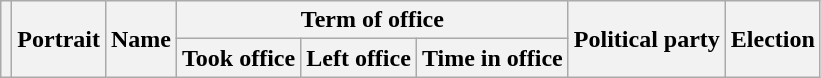<table class="wikitable" style="text-align:center;">
<tr>
<th rowspan=2></th>
<th rowspan=2>Portrait</th>
<th rowspan=2>Name<br></th>
<th colspan=3>Term of office</th>
<th rowspan=2>Political party</th>
<th rowspan=2>Election</th>
</tr>
<tr>
<th>Took office</th>
<th>Left office</th>
<th>Time in office<br>














</th>
</tr>
</table>
